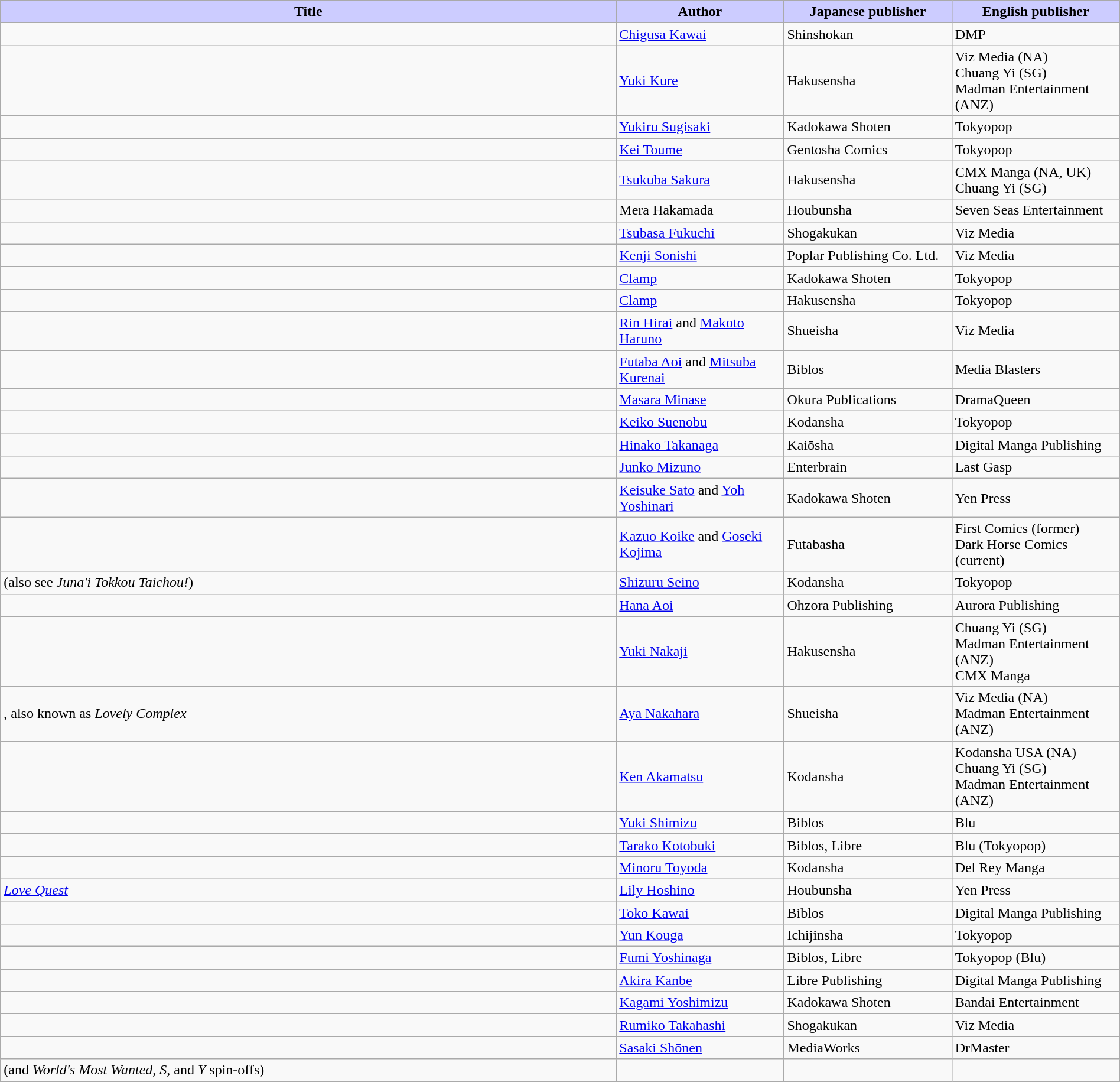<table class="wikitable" style="width: 100%;">
<tr>
<th style="background: #ccf;">Title</th>
<th style="background: #ccf; width: 15%;">Author</th>
<th style="background: #ccf; width: 15%;">Japanese publisher</th>
<th style="background: #ccf; width: 15%;">English publisher</th>
</tr>
<tr>
<td></td>
<td><a href='#'>Chigusa Kawai</a></td>
<td>Shinshokan</td>
<td>DMP</td>
</tr>
<tr>
<td></td>
<td><a href='#'>Yuki Kure</a></td>
<td>Hakusensha</td>
<td>Viz Media (NA) <br> Chuang Yi (SG) <br> Madman Entertainment (ANZ)</td>
</tr>
<tr>
<td></td>
<td><a href='#'>Yukiru Sugisaki</a></td>
<td>Kadokawa Shoten</td>
<td>Tokyopop</td>
</tr>
<tr>
<td></td>
<td><a href='#'>Kei Toume</a></td>
<td>Gentosha Comics</td>
<td>Tokyopop</td>
</tr>
<tr>
<td></td>
<td><a href='#'>Tsukuba Sakura</a></td>
<td>Hakusensha</td>
<td>CMX Manga (NA, UK) <br> Chuang Yi (SG)</td>
</tr>
<tr>
<td></td>
<td>Mera Hakamada</td>
<td>Houbunsha</td>
<td>Seven Seas Entertainment</td>
</tr>
<tr>
<td></td>
<td><a href='#'>Tsubasa Fukuchi</a></td>
<td>Shogakukan</td>
<td>Viz Media</td>
</tr>
<tr>
<td></td>
<td><a href='#'>Kenji Sonishi</a></td>
<td>Poplar Publishing Co. Ltd.</td>
<td>Viz Media</td>
</tr>
<tr>
<td></td>
<td><a href='#'>Clamp</a></td>
<td>Kadokawa Shoten</td>
<td>Tokyopop</td>
</tr>
<tr>
<td></td>
<td><a href='#'>Clamp</a></td>
<td>Hakusensha</td>
<td>Tokyopop</td>
</tr>
<tr>
<td></td>
<td><a href='#'>Rin Hirai</a> and <a href='#'>Makoto Haruno</a></td>
<td>Shueisha</td>
<td>Viz Media</td>
</tr>
<tr>
<td></td>
<td><a href='#'>Futaba Aoi</a> and <a href='#'>Mitsuba Kurenai</a></td>
<td>Biblos</td>
<td>Media Blasters</td>
</tr>
<tr>
<td></td>
<td><a href='#'>Masara Minase</a></td>
<td>Okura Publications</td>
<td>DramaQueen</td>
</tr>
<tr>
<td></td>
<td><a href='#'>Keiko Suenobu</a></td>
<td>Kodansha</td>
<td>Tokyopop</td>
</tr>
<tr>
<td></td>
<td><a href='#'>Hinako Takanaga</a></td>
<td>Kaiōsha</td>
<td>Digital Manga Publishing</td>
</tr>
<tr>
<td></td>
<td><a href='#'>Junko Mizuno</a></td>
<td>Enterbrain</td>
<td>Last Gasp</td>
</tr>
<tr>
<td></td>
<td><a href='#'>Keisuke Sato</a> and <a href='#'>Yoh Yoshinari</a></td>
<td>Kadokawa Shoten</td>
<td>Yen Press</td>
</tr>
<tr>
<td></td>
<td><a href='#'>Kazuo Koike</a> and <a href='#'>Goseki Kojima</a></td>
<td>Futabasha</td>
<td>First Comics (former) <br> Dark Horse Comics (current)</td>
</tr>
<tr>
<td><div>(also see <em>Juna'i Tokkou Taichou!</em>)</div></td>
<td><a href='#'>Shizuru Seino</a></td>
<td>Kodansha</td>
<td>Tokyopop</td>
</tr>
<tr>
<td></td>
<td><a href='#'>Hana Aoi</a></td>
<td>Ohzora Publishing</td>
<td>Aurora Publishing</td>
</tr>
<tr>
<td></td>
<td><a href='#'>Yuki Nakaji</a></td>
<td>Hakusensha</td>
<td>Chuang Yi (SG) <br> Madman Entertainment (ANZ) <br> CMX Manga</td>
</tr>
<tr>
<td>, also known as <em>Lovely Complex</em></td>
<td><a href='#'>Aya Nakahara</a></td>
<td>Shueisha</td>
<td>Viz Media (NA) <br> Madman Entertainment (ANZ)</td>
</tr>
<tr>
<td></td>
<td><a href='#'>Ken Akamatsu</a></td>
<td>Kodansha</td>
<td>Kodansha USA (NA) <br> Chuang Yi (SG) <br> Madman Entertainment (ANZ)</td>
</tr>
<tr>
<td></td>
<td><a href='#'>Yuki Shimizu</a></td>
<td>Biblos</td>
<td>Blu</td>
</tr>
<tr>
<td></td>
<td><a href='#'>Tarako Kotobuki</a></td>
<td>Biblos, Libre</td>
<td>Blu (Tokyopop)</td>
</tr>
<tr>
<td></td>
<td><a href='#'>Minoru Toyoda</a></td>
<td>Kodansha</td>
<td>Del Rey Manga</td>
</tr>
<tr>
<td><em><a href='#'>Love Quest</a></em></td>
<td><a href='#'>Lily Hoshino</a></td>
<td>Houbunsha</td>
<td>Yen Press</td>
</tr>
<tr>
<td></td>
<td><a href='#'>Toko Kawai</a></td>
<td>Biblos</td>
<td>Digital Manga Publishing</td>
</tr>
<tr>
<td></td>
<td><a href='#'>Yun Kouga</a></td>
<td>Ichijinsha</td>
<td>Tokyopop</td>
</tr>
<tr>
<td></td>
<td><a href='#'>Fumi Yoshinaga</a></td>
<td>Biblos, Libre</td>
<td>Tokyopop (Blu)</td>
</tr>
<tr>
<td></td>
<td><a href='#'>Akira Kanbe</a></td>
<td>Libre Publishing</td>
<td>Digital Manga Publishing</td>
</tr>
<tr>
<td></td>
<td><a href='#'>Kagami Yoshimizu</a></td>
<td>Kadokawa Shoten</td>
<td>Bandai Entertainment</td>
</tr>
<tr>
<td></td>
<td><a href='#'>Rumiko Takahashi</a></td>
<td>Shogakukan</td>
<td>Viz Media</td>
</tr>
<tr>
<td></td>
<td><a href='#'>Sasaki Shōnen</a></td>
<td>MediaWorks</td>
<td>DrMaster</td>
</tr>
<tr>
<td> <div>(and <em>World's Most Wanted</em>, <em>S</em>, and <em>Y</em> spin-offs)</div></td>
<td></td>
<td></td>
<td></td>
</tr>
</table>
